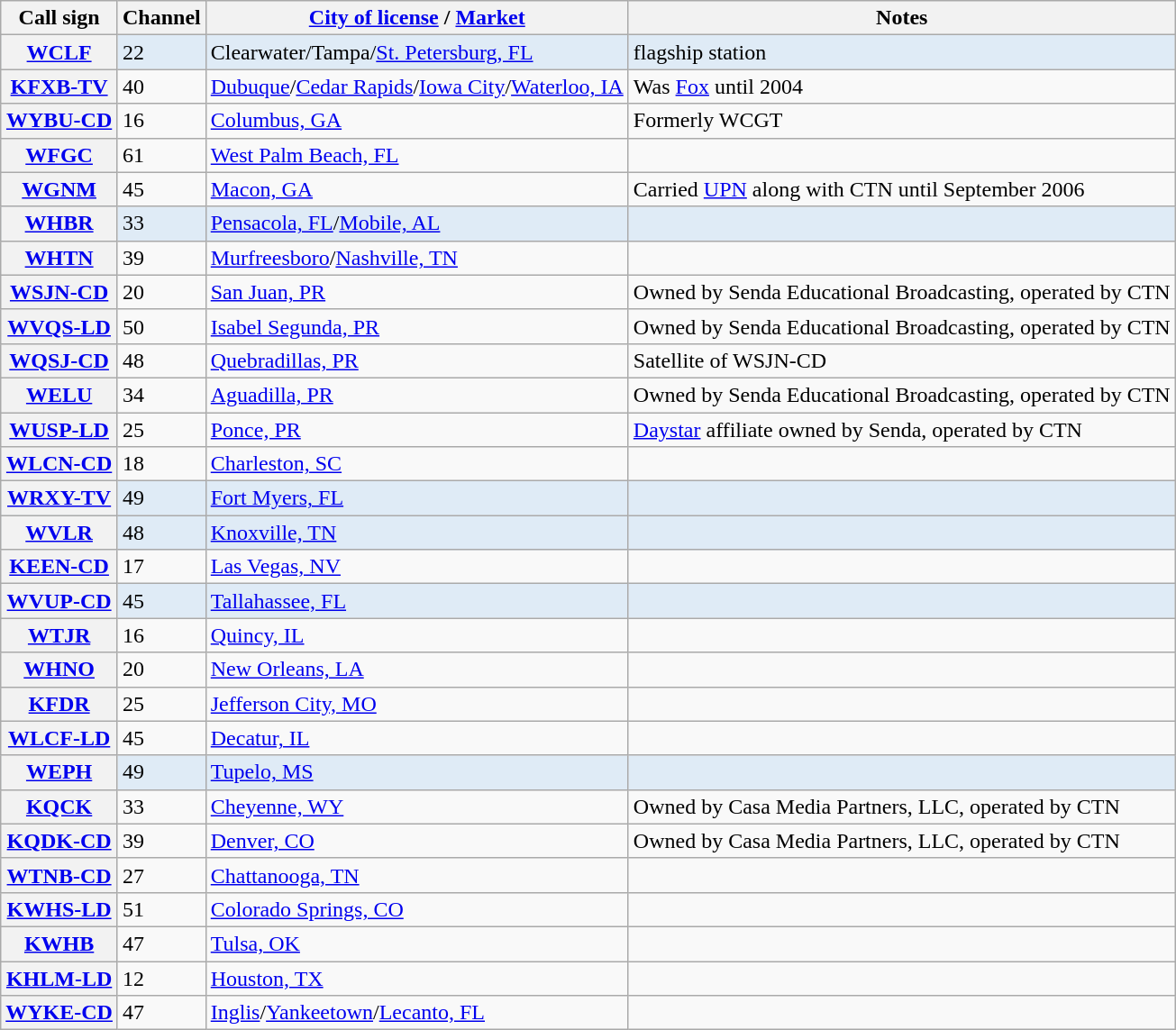<table class="wikitable sortable">
<tr>
<th scope="col">Call sign</th>
<th scope="col">Channel</th>
<th scope="col"><a href='#'>City of license</a> / <a href='#'>Market</a></th>
<th scope="col">Notes</th>
</tr>
<tr style="background-color:#DFEBF6;">
<th scope="row"><a href='#'>WCLF</a></th>
<td>22</td>
<td>Clearwater/Tampa/<a href='#'>St. Petersburg, FL</a></td>
<td>flagship station</td>
</tr>
<tr>
<th scope="row"><a href='#'>KFXB-TV</a></th>
<td>40</td>
<td><a href='#'>Dubuque</a>/<a href='#'>Cedar Rapids</a>/<a href='#'>Iowa City</a>/<a href='#'>Waterloo, IA</a></td>
<td>Was <a href='#'>Fox</a> until 2004</td>
</tr>
<tr>
<th scope="row"><a href='#'>WYBU-CD</a></th>
<td>16</td>
<td><a href='#'>Columbus, GA</a></td>
<td>Formerly WCGT</td>
</tr>
<tr>
<th scope="row"><a href='#'>WFGC</a></th>
<td>61</td>
<td><a href='#'>West Palm Beach, FL</a></td>
<td></td>
</tr>
<tr>
<th scope="row"><a href='#'>WGNM</a></th>
<td>45</td>
<td><a href='#'>Macon, GA</a></td>
<td>Carried <a href='#'>UPN</a> along with CTN until September 2006</td>
</tr>
<tr style="background-color:#DFEBF6;">
<th scope="row"><a href='#'>WHBR</a></th>
<td>33</td>
<td><a href='#'>Pensacola, FL</a>/<a href='#'>Mobile, AL</a></td>
<td></td>
</tr>
<tr>
<th scope="row"><a href='#'>WHTN</a></th>
<td>39</td>
<td><a href='#'>Murfreesboro</a>/<a href='#'>Nashville, TN</a></td>
<td></td>
</tr>
<tr>
<th scope="row"><a href='#'>WSJN-CD</a></th>
<td>20</td>
<td><a href='#'>San Juan, PR</a></td>
<td>Owned by Senda Educational Broadcasting, operated by CTN</td>
</tr>
<tr>
<th scope="row"><a href='#'>WVQS-LD</a></th>
<td>50</td>
<td><a href='#'>Isabel Segunda, PR</a></td>
<td>Owned by Senda Educational Broadcasting, operated by CTN</td>
</tr>
<tr>
<th scope="row"><a href='#'>WQSJ-CD</a></th>
<td>48</td>
<td><a href='#'>Quebradillas, PR</a></td>
<td>Satellite of WSJN-CD</td>
</tr>
<tr>
<th scope="row"><a href='#'>WELU</a></th>
<td>34</td>
<td><a href='#'>Aguadilla, PR</a></td>
<td>Owned by Senda Educational Broadcasting, operated by CTN</td>
</tr>
<tr>
<th scope="row"><a href='#'>WUSP-LD</a></th>
<td>25</td>
<td><a href='#'>Ponce, PR</a></td>
<td><a href='#'>Daystar</a> affiliate owned by Senda, operated by CTN</td>
</tr>
<tr>
<th scope="row"><a href='#'>WLCN-CD</a></th>
<td>18</td>
<td><a href='#'>Charleston, SC</a></td>
<td></td>
</tr>
<tr style="background-color:#DFEBF6;">
<th scope="row"><a href='#'>WRXY-TV</a></th>
<td>49</td>
<td><a href='#'>Fort Myers, FL</a></td>
<td></td>
</tr>
<tr style="background-color:#DFEBF6;">
<th scope="row"><a href='#'>WVLR</a></th>
<td>48</td>
<td><a href='#'>Knoxville, TN</a></td>
<td></td>
</tr>
<tr>
<th scope="row"><a href='#'>KEEN-CD</a></th>
<td>17</td>
<td><a href='#'>Las Vegas, NV</a></td>
<td></td>
</tr>
<tr style="background-color:#DFEBF6;">
<th scope="row"><a href='#'>WVUP-CD</a></th>
<td>45</td>
<td><a href='#'>Tallahassee, FL</a></td>
<td></td>
</tr>
<tr>
<th scope="row"><a href='#'>WTJR</a></th>
<td>16</td>
<td><a href='#'>Quincy, IL</a></td>
<td></td>
</tr>
<tr>
<th scope="row"><a href='#'>WHNO</a></th>
<td>20</td>
<td><a href='#'>New Orleans, LA</a></td>
<td></td>
</tr>
<tr>
<th scope="row"><a href='#'>KFDR</a></th>
<td>25</td>
<td><a href='#'>Jefferson City, MO</a></td>
<td></td>
</tr>
<tr>
<th scope="row"><a href='#'>WLCF-LD</a></th>
<td>45</td>
<td><a href='#'>Decatur, IL</a></td>
<td></td>
</tr>
<tr style="background-color:#DFEBF6;">
<th scope="row"><a href='#'>WEPH</a></th>
<td>49</td>
<td><a href='#'>Tupelo, MS</a></td>
<td></td>
</tr>
<tr>
<th scope="row"><a href='#'>KQCK</a></th>
<td>33</td>
<td><a href='#'>Cheyenne, WY</a></td>
<td>Owned by Casa Media Partners, LLC, operated by CTN</td>
</tr>
<tr>
<th scope="row"><a href='#'>KQDK-CD</a></th>
<td>39</td>
<td><a href='#'>Denver, CO</a></td>
<td>Owned by Casa Media Partners, LLC, operated by CTN</td>
</tr>
<tr>
<th scope="row"><a href='#'>WTNB-CD</a></th>
<td>27</td>
<td><a href='#'>Chattanooga, TN</a></td>
<td></td>
</tr>
<tr>
<th scope="row"><a href='#'>KWHS-LD</a></th>
<td>51</td>
<td><a href='#'>Colorado Springs, CO</a></td>
<td></td>
</tr>
<tr>
<th scope="row"><a href='#'>KWHB</a></th>
<td>47</td>
<td><a href='#'>Tulsa, OK</a></td>
<td></td>
</tr>
<tr>
<th scope="row"><a href='#'>KHLM-LD</a></th>
<td>12</td>
<td><a href='#'>Houston, TX</a></td>
<td></td>
</tr>
<tr>
<th><a href='#'>WYKE-CD</a></th>
<td>47</td>
<td><a href='#'>Inglis</a>/<a href='#'>Yankeetown</a>/<a href='#'>Lecanto, FL</a></td>
<td></td>
</tr>
</table>
